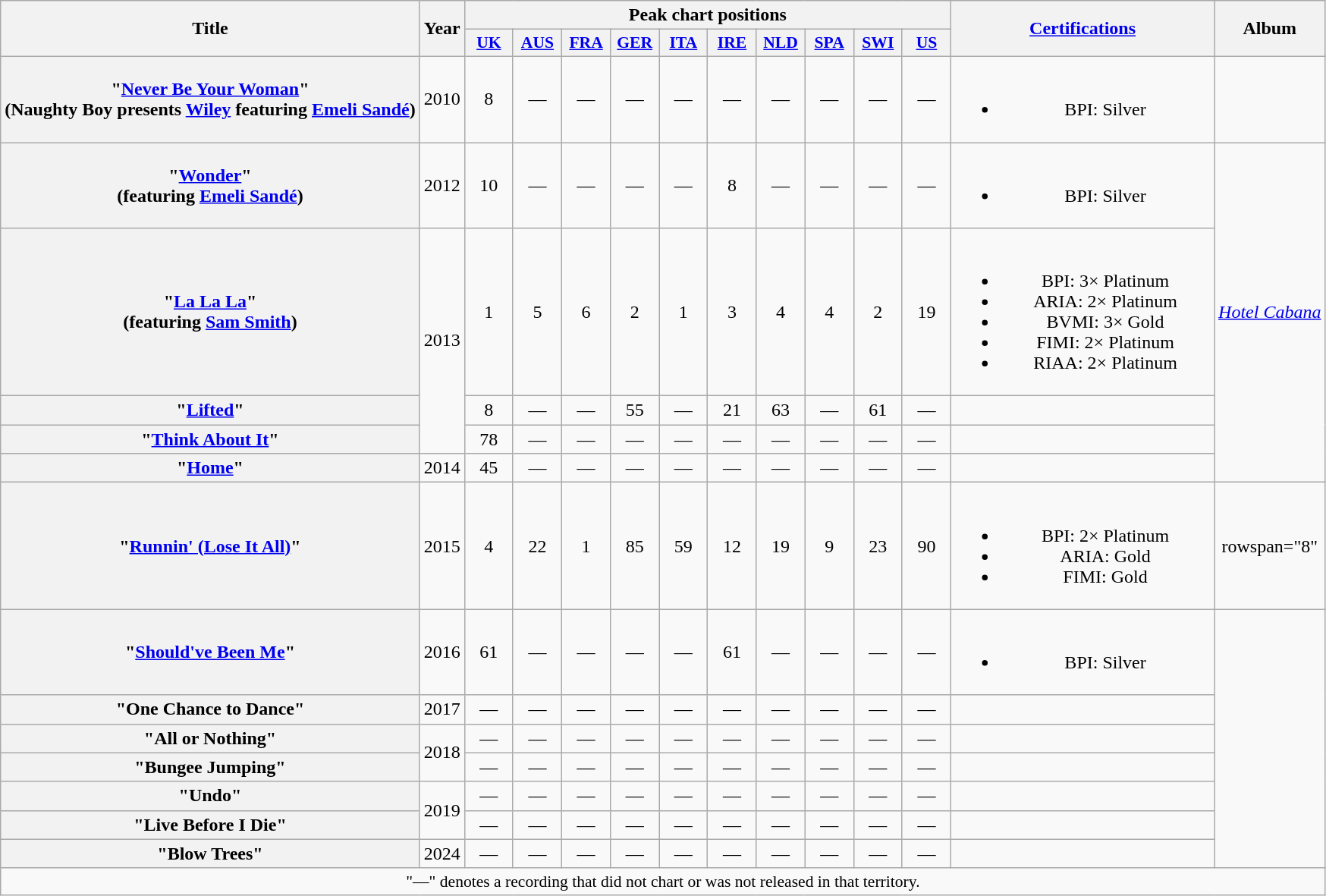<table class="wikitable plainrowheaders" style="text-align:center;">
<tr>
<th scope="col" rowspan="2">Title</th>
<th scope="col" rowspan="2">Year</th>
<th colspan="10" scope="col">Peak chart positions</th>
<th scope="col" rowspan="2" style="width:14em;"><a href='#'>Certifications</a></th>
<th scope="col" rowspan="2">Album</th>
</tr>
<tr>
<th scope="col" style="width:2.5em;font-size:90%;"><a href='#'>UK</a><br></th>
<th scope="col" style="width:2.5em;font-size:90%;"><a href='#'>AUS</a><br></th>
<th scope="col" style="width:2.5em;font-size:90%;"><a href='#'>FRA</a><br></th>
<th scope="col" style="width:2.5em;font-size:90%;"><a href='#'>GER</a><br></th>
<th scope="col" style="width:2.5em;font-size:90%;"><a href='#'>ITA</a><br></th>
<th scope="col" style="width:2.5em;font-size:90%;"><a href='#'>IRE</a><br></th>
<th scope="col" style="width:2.5em;font-size:90%;"><a href='#'>NLD</a><br></th>
<th scope="col" style="width:2.5em;font-size:90%;"><a href='#'>SPA</a><br></th>
<th scope="col" style="width:2.5em;font-size:90%;"><a href='#'>SWI</a><br></th>
<th scope="col" style="width:2.5em;font-size:90%;"><a href='#'>US</a><br></th>
</tr>
<tr>
<th scope="row">"<a href='#'>Never Be Your Woman</a>"<br><span>(Naughty Boy presents <a href='#'>Wiley</a> featuring <a href='#'>Emeli Sandé</a>)</span></th>
<td>2010</td>
<td>8</td>
<td>—</td>
<td>—</td>
<td>—</td>
<td>—</td>
<td>—</td>
<td>—</td>
<td>—</td>
<td>—</td>
<td>—</td>
<td><br><ul><li>BPI: Silver</li></ul></td>
<td></td>
</tr>
<tr>
<th scope="row">"<a href='#'>Wonder</a>"<br><span>(featuring <a href='#'>Emeli Sandé</a>)</span></th>
<td>2012</td>
<td>10</td>
<td>—</td>
<td>—</td>
<td>—</td>
<td>—</td>
<td>8</td>
<td>—</td>
<td>—</td>
<td>—</td>
<td>—</td>
<td><br><ul><li>BPI: Silver</li></ul></td>
<td rowspan="5"><em><a href='#'>Hotel Cabana</a></em></td>
</tr>
<tr>
<th scope="row">"<a href='#'>La La La</a>"<br><span> (featuring <a href='#'>Sam Smith</a>)</span></th>
<td rowspan="3">2013</td>
<td>1</td>
<td>5</td>
<td>6</td>
<td>2</td>
<td>1</td>
<td>3</td>
<td>4</td>
<td>4</td>
<td>2</td>
<td>19</td>
<td><br><ul><li>BPI: 3× Platinum</li><li>ARIA: 2× Platinum</li><li>BVMI: 3× Gold</li><li>FIMI: 2× Platinum</li><li>RIAA: 2× Platinum</li></ul></td>
</tr>
<tr>
<th scope="row">"<a href='#'>Lifted</a>"<br></th>
<td>8</td>
<td>—</td>
<td>—</td>
<td>55</td>
<td>—</td>
<td>21</td>
<td>63</td>
<td>—</td>
<td>61</td>
<td>—</td>
<td></td>
</tr>
<tr>
<th scope="row">"<a href='#'>Think About It</a>"<br></th>
<td>78</td>
<td>—</td>
<td>—</td>
<td>—</td>
<td>—</td>
<td>—</td>
<td>—</td>
<td>—</td>
<td>—</td>
<td>—</td>
<td></td>
</tr>
<tr>
<th scope="row">"<a href='#'>Home</a>"<br></th>
<td>2014</td>
<td>45</td>
<td>—</td>
<td>—</td>
<td>—</td>
<td>—</td>
<td>—</td>
<td>—</td>
<td>—</td>
<td>—</td>
<td>—</td>
<td></td>
</tr>
<tr>
<th scope="row">"<a href='#'>Runnin' (Lose It All)</a>"<br></th>
<td>2015</td>
<td>4</td>
<td>22</td>
<td>1</td>
<td>85</td>
<td>59</td>
<td>12</td>
<td>19</td>
<td>9</td>
<td>23</td>
<td>90</td>
<td><br><ul><li>BPI: 2× Platinum</li><li>ARIA: Gold</li><li>FIMI: Gold</li></ul></td>
<td>rowspan="8" </td>
</tr>
<tr>
<th scope="row">"<a href='#'>Should've Been Me</a>"<br></th>
<td>2016</td>
<td>61</td>
<td>—</td>
<td>—</td>
<td>—</td>
<td>—</td>
<td>61</td>
<td>—</td>
<td>—</td>
<td>—</td>
<td>—</td>
<td><br><ul><li>BPI: Silver</li></ul></td>
</tr>
<tr>
<th scope="row">"One Chance to Dance"<br></th>
<td>2017</td>
<td>—</td>
<td>—</td>
<td>—</td>
<td>—</td>
<td>—</td>
<td>—</td>
<td>—</td>
<td>—</td>
<td>—</td>
<td>—</td>
<td></td>
</tr>
<tr>
<th scope="row">"All or Nothing"<br></th>
<td rowspan="2">2018</td>
<td>—</td>
<td>—</td>
<td>—</td>
<td>—</td>
<td>—</td>
<td>—</td>
<td>—</td>
<td>—</td>
<td>—</td>
<td>—</td>
<td></td>
</tr>
<tr>
<th scope="row">"Bungee Jumping"<br></th>
<td>—</td>
<td>—</td>
<td>—</td>
<td>—</td>
<td>—</td>
<td>—</td>
<td>—</td>
<td>—</td>
<td>—</td>
<td>—</td>
<td></td>
</tr>
<tr>
<th scope="row">"Undo"<br></th>
<td rowspan="2">2019</td>
<td>—</td>
<td>—</td>
<td>—</td>
<td>—</td>
<td>—</td>
<td>—</td>
<td>—</td>
<td>—</td>
<td>—</td>
<td>—</td>
<td></td>
</tr>
<tr>
<th scope="row">"Live Before I Die"<br></th>
<td>—</td>
<td>—</td>
<td>—</td>
<td>—</td>
<td>—</td>
<td>—</td>
<td>—</td>
<td>—</td>
<td>—</td>
<td>—</td>
<td></td>
</tr>
<tr>
<th scope="row">"Blow Trees"<br></th>
<td>2024</td>
<td>—</td>
<td>—</td>
<td>—</td>
<td>—</td>
<td>—</td>
<td>—</td>
<td>—</td>
<td>—</td>
<td>—</td>
<td>—</td>
<td></td>
</tr>
<tr>
<td colspan="18" style="font-size:90%;">"—" denotes a recording that did not chart or was not released in that territory.</td>
</tr>
</table>
